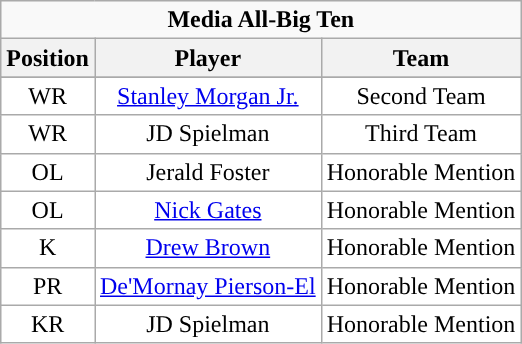<table class="wikitable sortable" style="text-align:center">
<tr>
<td colspan=3"><strong>Media All-Big Ten</strong></td>
</tr>
<tr>
<th>Position</th>
<th>Player</th>
<th>Team</th>
</tr>
<tr>
</tr>
<tr style="text-align:center;">
<td style="background:white">WR</td>
<td style="background:white"><a href='#'>Stanley Morgan Jr.</a></td>
<td style="background:white">Second Team</td>
</tr>
<tr style="text-align:center;">
<td style="background:white">WR</td>
<td style="background:white">JD Spielman</td>
<td style="background:white">Third Team</td>
</tr>
<tr style="text-align:center;">
<td style="background:white">OL</td>
<td style="background:white">Jerald Foster</td>
<td style="background:white">Honorable Mention</td>
</tr>
<tr style="text-align:center;">
<td style="background:white">OL</td>
<td style="background:white"><a href='#'>Nick Gates</a></td>
<td style="background:white">Honorable Mention</td>
</tr>
<tr style="text-align:center;">
<td style="background:white">K</td>
<td style="background:white"><a href='#'>Drew Brown</a></td>
<td style="background:white">Honorable Mention</td>
</tr>
<tr style="text-align:center;">
<td style="background:white">PR</td>
<td style="background:white"><a href='#'>De'Mornay Pierson-El</a></td>
<td style="background:white">Honorable Mention</td>
</tr>
<tr style="text-align:center;">
<td style="background:white">KR</td>
<td style="background:white">JD Spielman</td>
<td style="background:white">Honorable Mention</td>
</tr>
</table>
